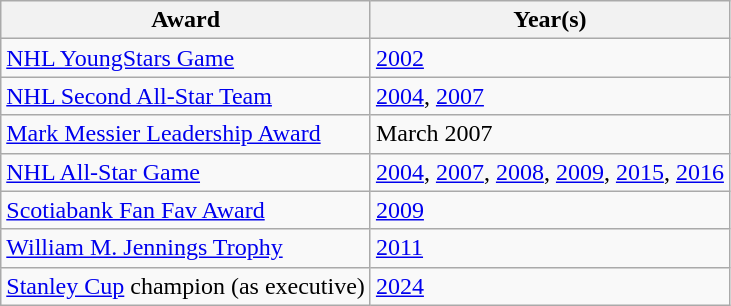<table class="wikitable">
<tr>
<th>Award</th>
<th>Year(s)</th>
</tr>
<tr>
<td><a href='#'>NHL YoungStars Game</a></td>
<td><a href='#'>2002</a></td>
</tr>
<tr>
<td><a href='#'>NHL Second All-Star Team</a></td>
<td><a href='#'>2004</a>, <a href='#'>2007</a></td>
</tr>
<tr>
<td><a href='#'>Mark Messier Leadership Award</a></td>
<td>March 2007</td>
</tr>
<tr>
<td><a href='#'>NHL All-Star Game</a></td>
<td><a href='#'>2004</a>, <a href='#'>2007</a>, <a href='#'>2008</a>, <a href='#'>2009</a>, <a href='#'>2015</a>, <a href='#'>2016</a></td>
</tr>
<tr>
<td><a href='#'>Scotiabank Fan Fav Award</a></td>
<td><a href='#'>2009</a></td>
</tr>
<tr>
<td><a href='#'>William M. Jennings Trophy</a></td>
<td><a href='#'>2011</a></td>
</tr>
<tr>
<td><a href='#'>Stanley Cup</a> champion (as executive)</td>
<td><a href='#'>2024</a></td>
</tr>
</table>
